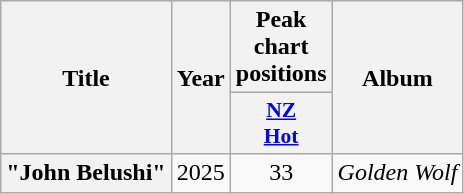<table class="wikitable plainrowheaders" style="text-align:center;">
<tr>
<th scope="col" rowspan="2">Title</th>
<th scope="col" rowspan="2">Year</th>
<th scope="col" colspan="1">Peak chart positions</th>
<th scope="col" rowspan="2">Album</th>
</tr>
<tr>
<th scope="col" style="width:3em;font-size:90%;"><a href='#'>NZ<br>Hot</a><br></th>
</tr>
<tr>
<th scope="row">"John Belushi"</th>
<td>2025</td>
<td>33</td>
<td><em>Golden Wolf</em></td>
</tr>
</table>
